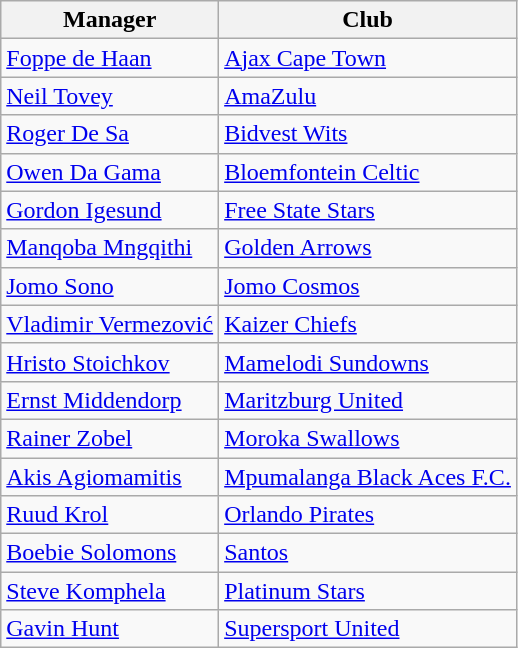<table class="wikitable">
<tr>
<th>Manager</th>
<th>Club</th>
</tr>
<tr>
<td> <a href='#'>Foppe de Haan</a></td>
<td><a href='#'>Ajax Cape Town</a></td>
</tr>
<tr>
<td> <a href='#'>Neil Tovey</a></td>
<td><a href='#'>AmaZulu</a></td>
</tr>
<tr>
<td> <a href='#'>Roger De Sa</a></td>
<td><a href='#'>Bidvest Wits</a></td>
</tr>
<tr>
<td> <a href='#'>Owen Da Gama</a></td>
<td><a href='#'>Bloemfontein Celtic</a></td>
</tr>
<tr>
<td> <a href='#'>Gordon Igesund</a></td>
<td><a href='#'>Free State Stars</a></td>
</tr>
<tr>
<td> <a href='#'>Manqoba Mngqithi</a></td>
<td><a href='#'>Golden Arrows</a></td>
</tr>
<tr>
<td> <a href='#'>Jomo Sono</a></td>
<td><a href='#'>Jomo Cosmos</a></td>
</tr>
<tr>
<td> <a href='#'>Vladimir Vermezović</a></td>
<td><a href='#'>Kaizer Chiefs</a></td>
</tr>
<tr>
<td> <a href='#'>Hristo Stoichkov</a></td>
<td><a href='#'>Mamelodi Sundowns</a></td>
</tr>
<tr>
<td> <a href='#'>Ernst Middendorp</a></td>
<td><a href='#'>Maritzburg United</a></td>
</tr>
<tr>
<td> <a href='#'>Rainer Zobel</a></td>
<td><a href='#'>Moroka Swallows</a></td>
</tr>
<tr>
<td> <a href='#'>Akis Agiomamitis</a></td>
<td><a href='#'>Mpumalanga Black Aces F.C.</a></td>
</tr>
<tr>
<td> <a href='#'>Ruud Krol</a></td>
<td><a href='#'>Orlando Pirates</a></td>
</tr>
<tr>
<td> <a href='#'>Boebie Solomons</a></td>
<td><a href='#'>Santos</a></td>
</tr>
<tr>
<td> <a href='#'>Steve Komphela</a></td>
<td><a href='#'>Platinum Stars</a></td>
</tr>
<tr>
<td> <a href='#'>Gavin Hunt</a></td>
<td><a href='#'>Supersport United</a></td>
</tr>
</table>
